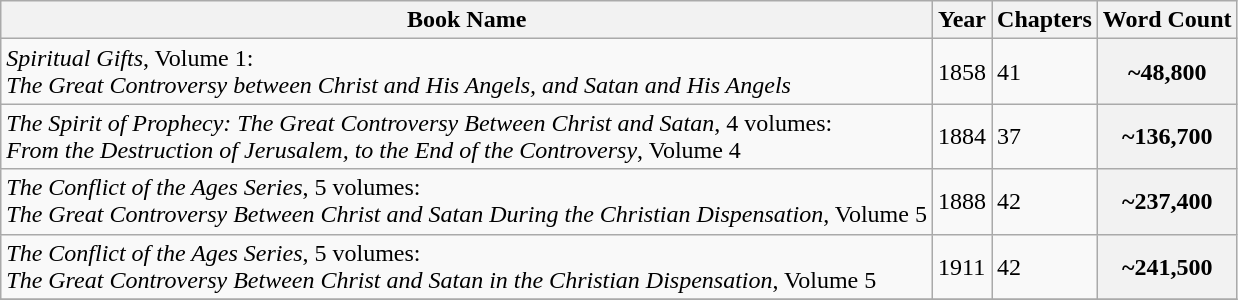<table class="wikitable">
<tr>
<th>Book Name</th>
<th>Year</th>
<th>Chapters</th>
<th>Word Count</th>
</tr>
<tr>
<td><em>Spiritual Gifts</em>, Volume 1:<br><em>The Great Controversy between Christ and His Angels, and Satan and His Angels</em></td>
<td>1858</td>
<td>41</td>
<th>~48,800</th>
</tr>
<tr>
<td><em>The Spirit of Prophecy: The Great Controversy Between Christ and Satan</em>, 4 volumes:<br><em>From the Destruction of Jerusalem, to the End of the Controversy</em>, Volume 4</td>
<td>1884</td>
<td>37</td>
<th>~136,700</th>
</tr>
<tr>
<td><em>The Conflict of the Ages Series</em>, 5 volumes:<br><em>The Great Controversy Between Christ and Satan During the Christian Dispensation</em>, Volume 5</td>
<td>1888</td>
<td>42</td>
<th>~237,400</th>
</tr>
<tr>
<td><em>The Conflict of the Ages Series</em>, 5 volumes:<br><em>The Great Controversy Between Christ and Satan in the Christian Dispensation</em>, Volume 5</td>
<td>1911</td>
<td>42</td>
<th>~241,500</th>
</tr>
<tr>
</tr>
</table>
